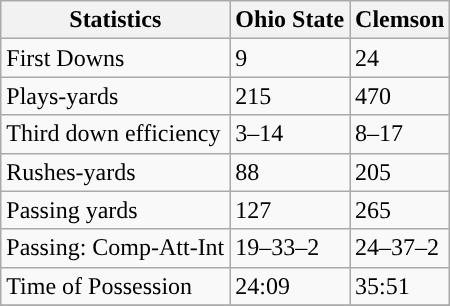<table class="wikitable">
<tr>
<th>Statistics</th>
<th>Ohio State</th>
<th>Clemson</th>
</tr>
<tr>
<td>First Downs</td>
<td>9</td>
<td>24</td>
</tr>
<tr>
<td>Plays-yards</td>
<td>215</td>
<td>470</td>
</tr>
<tr>
<td>Third down efficiency</td>
<td>3–14</td>
<td>8–17</td>
</tr>
<tr>
<td>Rushes-yards</td>
<td>88</td>
<td>205</td>
</tr>
<tr>
<td>Passing yards</td>
<td>127</td>
<td>265</td>
</tr>
<tr>
<td>Passing: Comp-Att-Int</td>
<td>19–33–2</td>
<td>24–37–2</td>
</tr>
<tr>
<td>Time of Possession</td>
<td>24:09</td>
<td>35:51</td>
</tr>
<tr>
</tr>
</table>
